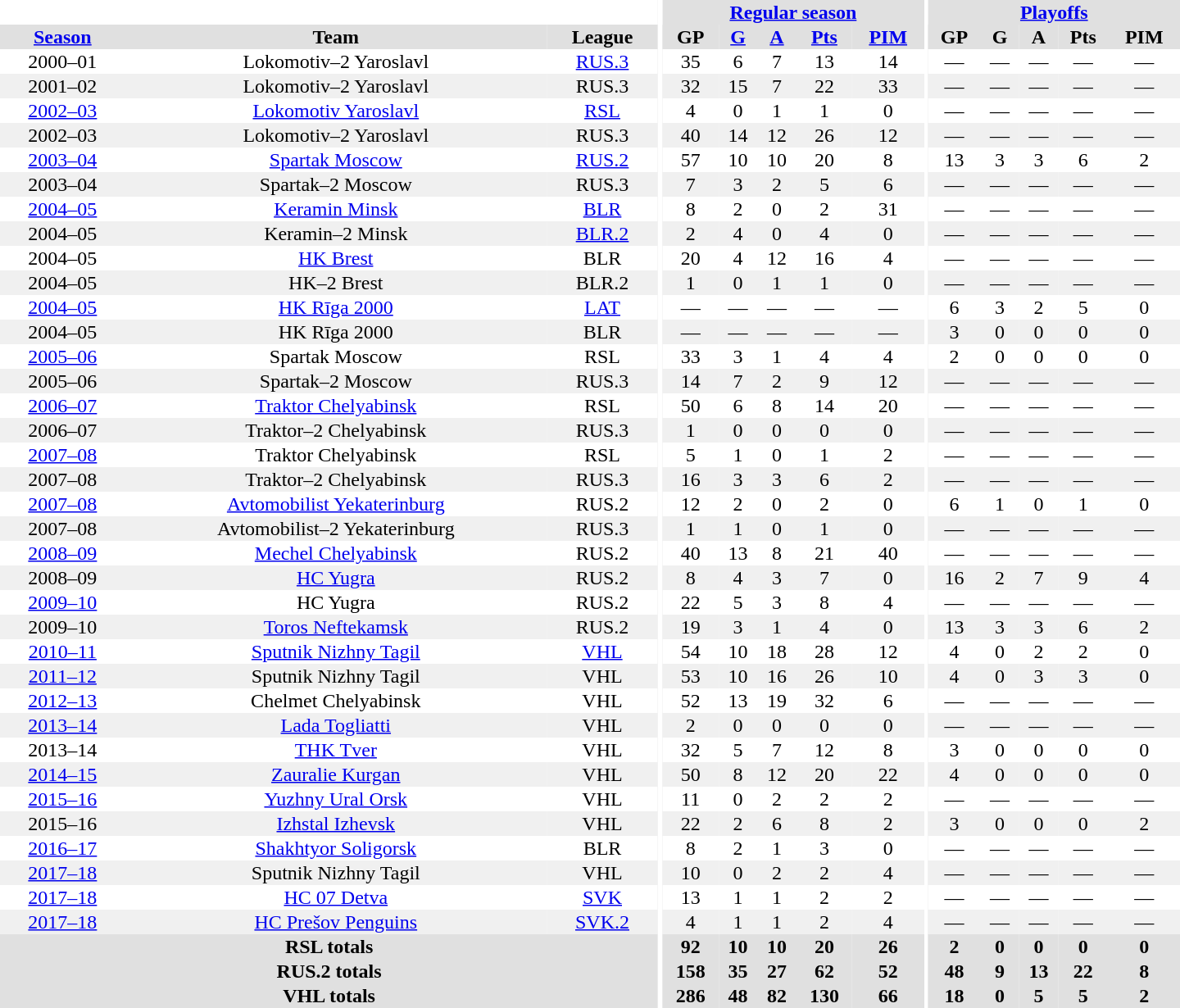<table border="0" cellpadding="1" cellspacing="0" style="text-align:center; width:60em">
<tr bgcolor="#e0e0e0">
<th colspan="3" bgcolor="#ffffff"></th>
<th rowspan="99" bgcolor="#ffffff"></th>
<th colspan="5"><a href='#'>Regular season</a></th>
<th rowspan="99" bgcolor="#ffffff"></th>
<th colspan="5"><a href='#'>Playoffs</a></th>
</tr>
<tr bgcolor="#e0e0e0">
<th><a href='#'>Season</a></th>
<th>Team</th>
<th>League</th>
<th>GP</th>
<th><a href='#'>G</a></th>
<th><a href='#'>A</a></th>
<th><a href='#'>Pts</a></th>
<th><a href='#'>PIM</a></th>
<th>GP</th>
<th>G</th>
<th>A</th>
<th>Pts</th>
<th>PIM</th>
</tr>
<tr>
<td>2000–01</td>
<td>Lokomotiv–2 Yaroslavl</td>
<td><a href='#'>RUS.3</a></td>
<td>35</td>
<td>6</td>
<td>7</td>
<td>13</td>
<td>14</td>
<td>—</td>
<td>—</td>
<td>—</td>
<td>—</td>
<td>—</td>
</tr>
<tr bgcolor="#f0f0f0">
<td>2001–02</td>
<td>Lokomotiv–2 Yaroslavl</td>
<td>RUS.3</td>
<td>32</td>
<td>15</td>
<td>7</td>
<td>22</td>
<td>33</td>
<td>—</td>
<td>—</td>
<td>—</td>
<td>—</td>
<td>—</td>
</tr>
<tr>
<td><a href='#'>2002–03</a></td>
<td><a href='#'>Lokomotiv Yaroslavl</a></td>
<td><a href='#'>RSL</a></td>
<td>4</td>
<td>0</td>
<td>1</td>
<td>1</td>
<td>0</td>
<td>—</td>
<td>—</td>
<td>—</td>
<td>—</td>
<td>—</td>
</tr>
<tr bgcolor="#f0f0f0">
<td>2002–03</td>
<td>Lokomotiv–2 Yaroslavl</td>
<td>RUS.3</td>
<td>40</td>
<td>14</td>
<td>12</td>
<td>26</td>
<td>12</td>
<td>—</td>
<td>—</td>
<td>—</td>
<td>—</td>
<td>—</td>
</tr>
<tr>
<td><a href='#'>2003–04</a></td>
<td><a href='#'>Spartak Moscow</a></td>
<td><a href='#'>RUS.2</a></td>
<td>57</td>
<td>10</td>
<td>10</td>
<td>20</td>
<td>8</td>
<td>13</td>
<td>3</td>
<td>3</td>
<td>6</td>
<td>2</td>
</tr>
<tr bgcolor="#f0f0f0">
<td>2003–04</td>
<td>Spartak–2 Moscow</td>
<td>RUS.3</td>
<td>7</td>
<td>3</td>
<td>2</td>
<td>5</td>
<td>6</td>
<td>—</td>
<td>—</td>
<td>—</td>
<td>—</td>
<td>—</td>
</tr>
<tr>
<td><a href='#'>2004–05</a></td>
<td><a href='#'>Keramin Minsk</a></td>
<td><a href='#'>BLR</a></td>
<td>8</td>
<td>2</td>
<td>0</td>
<td>2</td>
<td>31</td>
<td>—</td>
<td>—</td>
<td>—</td>
<td>—</td>
<td>—</td>
</tr>
<tr bgcolor="#f0f0f0">
<td>2004–05</td>
<td>Keramin–2 Minsk</td>
<td><a href='#'>BLR.2</a></td>
<td>2</td>
<td>4</td>
<td>0</td>
<td>4</td>
<td>0</td>
<td>—</td>
<td>—</td>
<td>—</td>
<td>—</td>
<td>—</td>
</tr>
<tr>
<td>2004–05</td>
<td><a href='#'>HK Brest</a></td>
<td>BLR</td>
<td>20</td>
<td>4</td>
<td>12</td>
<td>16</td>
<td>4</td>
<td>—</td>
<td>—</td>
<td>—</td>
<td>—</td>
<td>—</td>
</tr>
<tr bgcolor="#f0f0f0">
<td>2004–05</td>
<td>HK–2 Brest</td>
<td>BLR.2</td>
<td>1</td>
<td>0</td>
<td>1</td>
<td>1</td>
<td>0</td>
<td>—</td>
<td>—</td>
<td>—</td>
<td>—</td>
<td>—</td>
</tr>
<tr>
<td><a href='#'>2004–05</a></td>
<td><a href='#'>HK Rīga 2000</a></td>
<td><a href='#'>LAT</a></td>
<td>—</td>
<td>—</td>
<td>—</td>
<td>—</td>
<td>—</td>
<td>6</td>
<td>3</td>
<td>2</td>
<td>5</td>
<td>0</td>
</tr>
<tr bgcolor="#f0f0f0">
<td>2004–05</td>
<td>HK Rīga 2000</td>
<td>BLR</td>
<td>—</td>
<td>—</td>
<td>—</td>
<td>—</td>
<td>—</td>
<td>3</td>
<td>0</td>
<td>0</td>
<td>0</td>
<td>0</td>
</tr>
<tr>
<td><a href='#'>2005–06</a></td>
<td>Spartak Moscow</td>
<td>RSL</td>
<td>33</td>
<td>3</td>
<td>1</td>
<td>4</td>
<td>4</td>
<td>2</td>
<td>0</td>
<td>0</td>
<td>0</td>
<td>0</td>
</tr>
<tr bgcolor="#f0f0f0">
<td>2005–06</td>
<td>Spartak–2 Moscow</td>
<td>RUS.3</td>
<td>14</td>
<td>7</td>
<td>2</td>
<td>9</td>
<td>12</td>
<td>—</td>
<td>—</td>
<td>—</td>
<td>—</td>
<td>—</td>
</tr>
<tr>
<td><a href='#'>2006–07</a></td>
<td><a href='#'>Traktor Chelyabinsk</a></td>
<td>RSL</td>
<td>50</td>
<td>6</td>
<td>8</td>
<td>14</td>
<td>20</td>
<td>—</td>
<td>—</td>
<td>—</td>
<td>—</td>
<td>—</td>
</tr>
<tr bgcolor="#f0f0f0">
<td>2006–07</td>
<td>Traktor–2 Chelyabinsk</td>
<td>RUS.3</td>
<td>1</td>
<td>0</td>
<td>0</td>
<td>0</td>
<td>0</td>
<td>—</td>
<td>—</td>
<td>—</td>
<td>—</td>
<td>—</td>
</tr>
<tr>
<td><a href='#'>2007–08</a></td>
<td>Traktor Chelyabinsk</td>
<td>RSL</td>
<td>5</td>
<td>1</td>
<td>0</td>
<td>1</td>
<td>2</td>
<td>—</td>
<td>—</td>
<td>—</td>
<td>—</td>
<td>—</td>
</tr>
<tr bgcolor="#f0f0f0">
<td>2007–08</td>
<td>Traktor–2 Chelyabinsk</td>
<td>RUS.3</td>
<td>16</td>
<td>3</td>
<td>3</td>
<td>6</td>
<td>2</td>
<td>—</td>
<td>—</td>
<td>—</td>
<td>—</td>
<td>—</td>
</tr>
<tr>
<td><a href='#'>2007–08</a></td>
<td><a href='#'>Avtomobilist Yekaterinburg</a></td>
<td>RUS.2</td>
<td>12</td>
<td>2</td>
<td>0</td>
<td>2</td>
<td>0</td>
<td>6</td>
<td>1</td>
<td>0</td>
<td>1</td>
<td>0</td>
</tr>
<tr bgcolor="#f0f0f0">
<td>2007–08</td>
<td>Avtomobilist–2 Yekaterinburg</td>
<td>RUS.3</td>
<td>1</td>
<td>1</td>
<td>0</td>
<td>1</td>
<td>0</td>
<td>—</td>
<td>—</td>
<td>—</td>
<td>—</td>
<td>—</td>
</tr>
<tr>
<td><a href='#'>2008–09</a></td>
<td><a href='#'>Mechel Chelyabinsk</a></td>
<td>RUS.2</td>
<td>40</td>
<td>13</td>
<td>8</td>
<td>21</td>
<td>40</td>
<td>—</td>
<td>—</td>
<td>—</td>
<td>—</td>
<td>—</td>
</tr>
<tr bgcolor="#f0f0f0">
<td>2008–09</td>
<td><a href='#'>HC Yugra</a></td>
<td>RUS.2</td>
<td>8</td>
<td>4</td>
<td>3</td>
<td>7</td>
<td>0</td>
<td>16</td>
<td>2</td>
<td>7</td>
<td>9</td>
<td>4</td>
</tr>
<tr>
<td><a href='#'>2009–10</a></td>
<td>HC Yugra</td>
<td>RUS.2</td>
<td>22</td>
<td>5</td>
<td>3</td>
<td>8</td>
<td>4</td>
<td>—</td>
<td>—</td>
<td>—</td>
<td>—</td>
<td>—</td>
</tr>
<tr bgcolor="#f0f0f0">
<td>2009–10</td>
<td><a href='#'>Toros Neftekamsk</a></td>
<td>RUS.2</td>
<td>19</td>
<td>3</td>
<td>1</td>
<td>4</td>
<td>0</td>
<td>13</td>
<td>3</td>
<td>3</td>
<td>6</td>
<td>2</td>
</tr>
<tr>
<td><a href='#'>2010–11</a></td>
<td><a href='#'>Sputnik Nizhny Tagil</a></td>
<td><a href='#'>VHL</a></td>
<td>54</td>
<td>10</td>
<td>18</td>
<td>28</td>
<td>12</td>
<td>4</td>
<td>0</td>
<td>2</td>
<td>2</td>
<td>0</td>
</tr>
<tr bgcolor="#f0f0f0">
<td><a href='#'>2011–12</a></td>
<td>Sputnik Nizhny Tagil</td>
<td>VHL</td>
<td>53</td>
<td>10</td>
<td>16</td>
<td>26</td>
<td>10</td>
<td>4</td>
<td>0</td>
<td>3</td>
<td>3</td>
<td>0</td>
</tr>
<tr>
<td><a href='#'>2012–13</a></td>
<td>Chelmet Chelyabinsk</td>
<td>VHL</td>
<td>52</td>
<td>13</td>
<td>19</td>
<td>32</td>
<td>6</td>
<td>—</td>
<td>—</td>
<td>—</td>
<td>—</td>
<td>—</td>
</tr>
<tr bgcolor="#f0f0f0">
<td><a href='#'>2013–14</a></td>
<td><a href='#'>Lada Togliatti</a></td>
<td>VHL</td>
<td>2</td>
<td>0</td>
<td>0</td>
<td>0</td>
<td>0</td>
<td>—</td>
<td>—</td>
<td>—</td>
<td>—</td>
<td>—</td>
</tr>
<tr>
<td>2013–14</td>
<td><a href='#'>THK Tver</a></td>
<td>VHL</td>
<td>32</td>
<td>5</td>
<td>7</td>
<td>12</td>
<td>8</td>
<td>3</td>
<td>0</td>
<td>0</td>
<td>0</td>
<td>0</td>
</tr>
<tr bgcolor="#f0f0f0">
<td><a href='#'>2014–15</a></td>
<td><a href='#'>Zauralie Kurgan</a></td>
<td>VHL</td>
<td>50</td>
<td>8</td>
<td>12</td>
<td>20</td>
<td>22</td>
<td>4</td>
<td>0</td>
<td>0</td>
<td>0</td>
<td>0</td>
</tr>
<tr>
<td><a href='#'>2015–16</a></td>
<td><a href='#'>Yuzhny Ural Orsk</a></td>
<td>VHL</td>
<td>11</td>
<td>0</td>
<td>2</td>
<td>2</td>
<td>2</td>
<td>—</td>
<td>—</td>
<td>—</td>
<td>—</td>
<td>—</td>
</tr>
<tr bgcolor="#f0f0f0">
<td>2015–16</td>
<td><a href='#'>Izhstal Izhevsk</a></td>
<td>VHL</td>
<td>22</td>
<td>2</td>
<td>6</td>
<td>8</td>
<td>2</td>
<td>3</td>
<td>0</td>
<td>0</td>
<td>0</td>
<td>2</td>
</tr>
<tr>
<td><a href='#'>2016–17</a></td>
<td><a href='#'>Shakhtyor Soligorsk</a></td>
<td>BLR</td>
<td>8</td>
<td>2</td>
<td>1</td>
<td>3</td>
<td>0</td>
<td>—</td>
<td>—</td>
<td>—</td>
<td>—</td>
<td>—</td>
</tr>
<tr bgcolor="#f0f0f0">
<td><a href='#'>2017–18</a></td>
<td>Sputnik Nizhny Tagil</td>
<td>VHL</td>
<td>10</td>
<td>0</td>
<td>2</td>
<td>2</td>
<td>4</td>
<td>—</td>
<td>—</td>
<td>—</td>
<td>—</td>
<td>—</td>
</tr>
<tr>
<td><a href='#'>2017–18</a></td>
<td><a href='#'>HC 07 Detva</a></td>
<td><a href='#'>SVK</a></td>
<td>13</td>
<td>1</td>
<td>1</td>
<td>2</td>
<td>2</td>
<td>—</td>
<td>—</td>
<td>—</td>
<td>—</td>
<td>—</td>
</tr>
<tr bgcolor="#f0f0f0">
<td><a href='#'>2017–18</a></td>
<td><a href='#'>HC Prešov Penguins</a></td>
<td><a href='#'>SVK.2</a></td>
<td>4</td>
<td>1</td>
<td>1</td>
<td>2</td>
<td>4</td>
<td>—</td>
<td>—</td>
<td>—</td>
<td>—</td>
<td>—</td>
</tr>
<tr bgcolor="#e0e0e0">
<th colspan="3">RSL totals</th>
<th>92</th>
<th>10</th>
<th>10</th>
<th>20</th>
<th>26</th>
<th>2</th>
<th>0</th>
<th>0</th>
<th>0</th>
<th>0</th>
</tr>
<tr bgcolor="#e0e0e0">
<th colspan="3">RUS.2 totals</th>
<th>158</th>
<th>35</th>
<th>27</th>
<th>62</th>
<th>52</th>
<th>48</th>
<th>9</th>
<th>13</th>
<th>22</th>
<th>8</th>
</tr>
<tr bgcolor="#e0e0e0">
<th colspan="3">VHL totals</th>
<th>286</th>
<th>48</th>
<th>82</th>
<th>130</th>
<th>66</th>
<th>18</th>
<th>0</th>
<th>5</th>
<th>5</th>
<th>2</th>
</tr>
</table>
